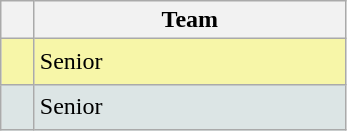<table class="wikitable" style="text-align:center">
<tr>
<th width=15></th>
<th width=200>Team</th>
</tr>
<tr style="background:#f7f6a8;">
<td style="text-align:center; height:23px;"></td>
<td align=left> Senior</td>
</tr>
<tr style="background:#dce5e5;">
<td style="text-align:center; height:23px;"></td>
<td align=left> Senior</td>
</tr>
</table>
